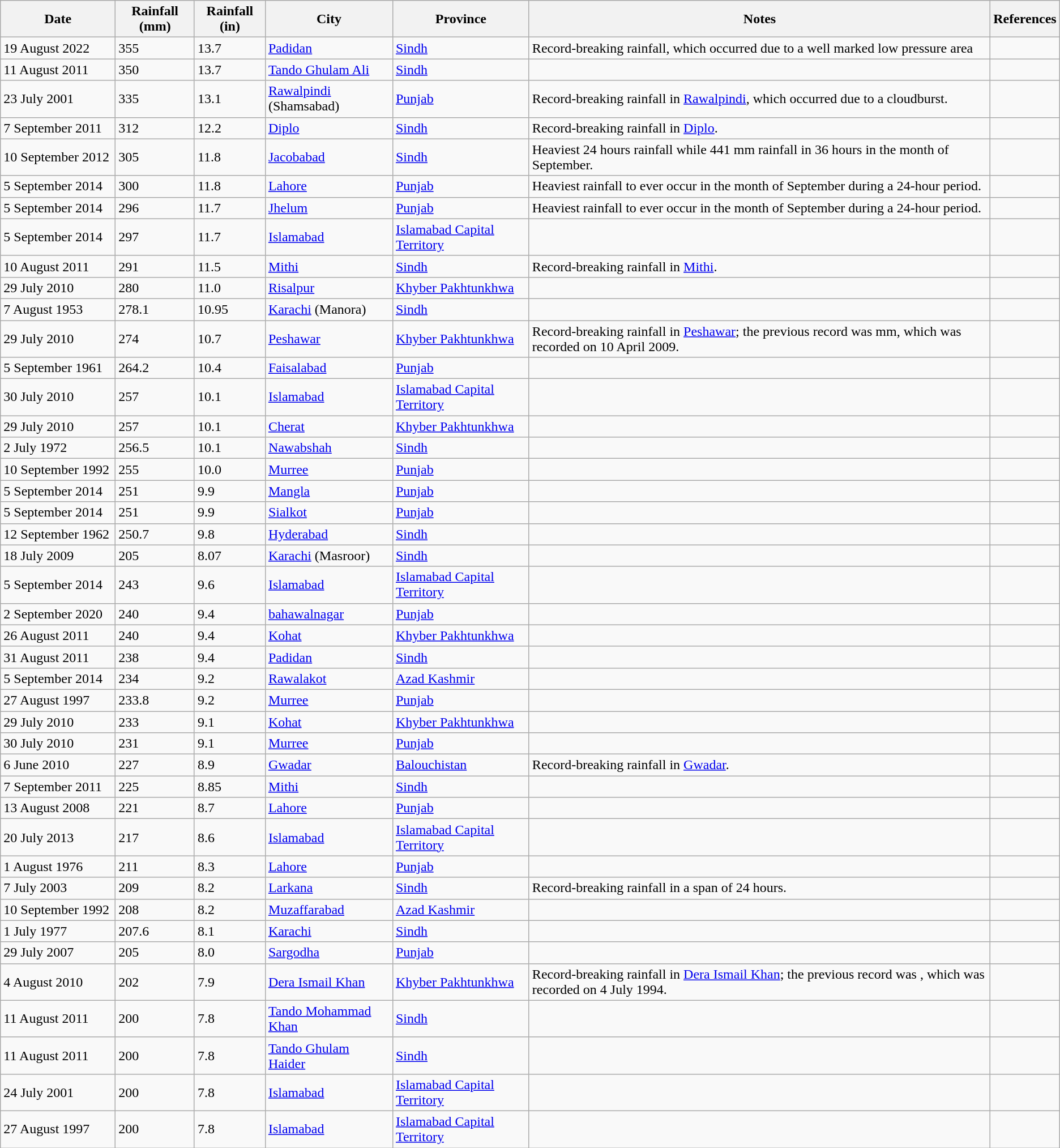<table class="sortable wikitable">
<tr>
<th style="width: 8em;">Date</th>
<th>Rainfall (mm)</th>
<th>Rainfall (in)</th>
<th>City</th>
<th>Province</th>
<th class="unsortable">Notes</th>
<th>References</th>
</tr>
<tr>
<td>19 August 2022</td>
<td>355</td>
<td>13.7</td>
<td><a href='#'>Padidan</a></td>
<td><a href='#'>Sindh</a></td>
<td>Record-breaking rainfall, which occurred due to a well marked low pressure area</td>
<td></td>
</tr>
<tr>
<td>11 August 2011</td>
<td>350</td>
<td>13.7</td>
<td><a href='#'>Tando Ghulam Ali</a></td>
<td><a href='#'>Sindh</a></td>
<td></td>
<td></td>
</tr>
<tr>
<td>23 July 2001</td>
<td>335</td>
<td>13.1</td>
<td><a href='#'>Rawalpindi</a> (Shamsabad)</td>
<td><a href='#'>Punjab</a></td>
<td>Record-breaking rainfall in <a href='#'>Rawalpindi</a>, which occurred due to a cloudburst.</td>
<td></td>
</tr>
<tr>
<td>7 September 2011</td>
<td>312</td>
<td>12.2</td>
<td><a href='#'>Diplo</a></td>
<td><a href='#'>Sindh</a></td>
<td>Record-breaking rainfall in <a href='#'>Diplo</a>.</td>
<td></td>
</tr>
<tr>
<td>10 September 2012</td>
<td>305</td>
<td>11.8</td>
<td><a href='#'>Jacobabad</a></td>
<td><a href='#'>Sindh</a></td>
<td>Heaviest 24 hours rainfall while 441 mm rainfall in 36 hours in the month of September.</td>
<td></td>
</tr>
<tr>
<td>5 September 2014</td>
<td>300</td>
<td>11.8</td>
<td><a href='#'>Lahore</a></td>
<td><a href='#'>Punjab</a></td>
<td>Heaviest rainfall to ever occur in the month of September during a 24-hour period.</td>
<td></td>
</tr>
<tr>
<td>5 September 2014</td>
<td>296</td>
<td>11.7</td>
<td><a href='#'>Jhelum</a></td>
<td><a href='#'>Punjab</a></td>
<td>Heaviest rainfall to ever occur in the month of September during a 24-hour period.</td>
<td></td>
</tr>
<tr>
<td>5 September 2014</td>
<td>297</td>
<td>11.7</td>
<td><a href='#'>Islamabad</a></td>
<td><a href='#'>Islamabad Capital Territory</a></td>
<td></td>
<td></td>
</tr>
<tr>
<td>10 August 2011</td>
<td>291</td>
<td>11.5</td>
<td><a href='#'>Mithi</a></td>
<td><a href='#'>Sindh</a></td>
<td>Record-breaking rainfall in <a href='#'>Mithi</a>.</td>
<td></td>
</tr>
<tr>
<td>29 July 2010</td>
<td>280</td>
<td>11.0</td>
<td><a href='#'>Risalpur</a></td>
<td><a href='#'>Khyber Pakhtunkhwa</a></td>
<td></td>
<td><br></td>
</tr>
<tr>
<td>7 August 1953</td>
<td>278.1</td>
<td>10.95</td>
<td><a href='#'>Karachi</a> (Manora)</td>
<td><a href='#'>Sindh</a></td>
<td></td>
<td></td>
</tr>
<tr>
<td>29 July 2010</td>
<td>274</td>
<td>10.7</td>
<td><a href='#'>Peshawar</a></td>
<td><a href='#'>Khyber Pakhtunkhwa</a></td>
<td>Record-breaking rainfall in <a href='#'>Peshawar</a>; the previous record was  mm, which was recorded on 10 April 2009.</td>
<td></td>
</tr>
<tr>
<td>5 September 1961</td>
<td>264.2</td>
<td>10.4</td>
<td><a href='#'>Faisalabad</a></td>
<td><a href='#'>Punjab</a></td>
<td></td>
<td></td>
</tr>
<tr>
<td>30 July 2010</td>
<td>257</td>
<td>10.1</td>
<td><a href='#'>Islamabad</a></td>
<td><a href='#'>Islamabad Capital Territory</a></td>
<td></td>
<td></td>
</tr>
<tr>
<td>29 July 2010</td>
<td>257</td>
<td>10.1</td>
<td><a href='#'>Cherat</a></td>
<td><a href='#'>Khyber Pakhtunkhwa</a></td>
<td></td>
<td></td>
</tr>
<tr>
<td>2 July 1972</td>
<td>256.5</td>
<td>10.1</td>
<td><a href='#'>Nawabshah</a></td>
<td><a href='#'>Sindh</a></td>
<td></td>
<td></td>
</tr>
<tr>
<td>10 September 1992</td>
<td>255</td>
<td>10.0</td>
<td><a href='#'>Murree</a></td>
<td><a href='#'>Punjab</a></td>
<td></td>
<td></td>
</tr>
<tr>
<td>5 September 2014</td>
<td>251</td>
<td>9.9</td>
<td><a href='#'>Mangla</a></td>
<td><a href='#'>Punjab</a></td>
<td></td>
<td></td>
</tr>
<tr>
<td>5 September 2014</td>
<td>251</td>
<td>9.9</td>
<td><a href='#'>Sialkot</a></td>
<td><a href='#'>Punjab</a></td>
<td></td>
<td></td>
</tr>
<tr>
<td>12 September 1962</td>
<td>250.7</td>
<td>9.8</td>
<td><a href='#'>Hyderabad</a></td>
<td><a href='#'>Sindh</a></td>
<td></td>
<td></td>
</tr>
<tr>
<td>18 July 2009</td>
<td>205</td>
<td>8.07</td>
<td><a href='#'>Karachi</a> (Masroor)</td>
<td><a href='#'>Sindh</a></td>
<td></td>
<td><br></td>
</tr>
<tr>
<td>5 September 2014</td>
<td>243</td>
<td>9.6</td>
<td><a href='#'>Islamabad</a></td>
<td><a href='#'>Islamabad Capital Territory</a></td>
<td></td>
<td></td>
</tr>
<tr>
<td>2 September 2020</td>
<td>240</td>
<td>9.4</td>
<td><a href='#'>bahawalnagar</a></td>
<td><a href='#'>Punjab</a></td>
<td></td>
<td></td>
</tr>
<tr>
<td>26 August 2011</td>
<td>240</td>
<td>9.4</td>
<td><a href='#'>Kohat</a></td>
<td><a href='#'>Khyber Pakhtunkhwa</a></td>
<td></td>
<td></td>
</tr>
<tr>
<td>31 August 2011</td>
<td>238</td>
<td>9.4</td>
<td><a href='#'>Padidan</a></td>
<td><a href='#'>Sindh</a></td>
<td></td>
<td></td>
</tr>
<tr>
<td>5 September 2014</td>
<td>234</td>
<td>9.2</td>
<td><a href='#'>Rawalakot</a></td>
<td><a href='#'>Azad Kashmir</a></td>
<td></td>
<td></td>
</tr>
<tr>
<td>27 August 1997</td>
<td>233.8</td>
<td>9.2</td>
<td><a href='#'>Murree</a></td>
<td><a href='#'>Punjab</a></td>
<td></td>
<td></td>
</tr>
<tr>
<td>29 July 2010</td>
<td>233</td>
<td>9.1</td>
<td><a href='#'>Kohat</a></td>
<td><a href='#'>Khyber Pakhtunkhwa</a></td>
<td></td>
<td></td>
</tr>
<tr>
<td>30 July 2010</td>
<td>231</td>
<td>9.1</td>
<td><a href='#'>Murree</a></td>
<td><a href='#'>Punjab</a></td>
<td></td>
<td></td>
</tr>
<tr>
<td>6 June 2010</td>
<td>227</td>
<td>8.9</td>
<td><a href='#'>Gwadar</a></td>
<td><a href='#'>Balouchistan</a></td>
<td>Record-breaking rainfall in <a href='#'>Gwadar</a>.</td>
<td></td>
</tr>
<tr>
<td>7 September 2011</td>
<td>225</td>
<td>8.85</td>
<td><a href='#'>Mithi</a></td>
<td><a href='#'>Sindh</a></td>
<td></td>
<td></td>
</tr>
<tr>
<td>13 August 2008</td>
<td>221</td>
<td>8.7</td>
<td><a href='#'>Lahore</a></td>
<td><a href='#'>Punjab</a></td>
<td></td>
<td></td>
</tr>
<tr>
<td>20 July 2013</td>
<td>217</td>
<td>8.6</td>
<td><a href='#'>Islamabad</a></td>
<td><a href='#'>Islamabad Capital Territory</a></td>
<td></td>
<td></td>
</tr>
<tr>
<td>1 August 1976</td>
<td>211</td>
<td>8.3</td>
<td><a href='#'>Lahore</a></td>
<td><a href='#'>Punjab</a></td>
<td></td>
<td></td>
</tr>
<tr>
<td>7 July 2003</td>
<td>209</td>
<td>8.2</td>
<td><a href='#'>Larkana</a></td>
<td><a href='#'>Sindh</a></td>
<td>Record-breaking rainfall in a span of 24 hours.</td>
<td></td>
</tr>
<tr>
<td>10 September 1992</td>
<td>208</td>
<td>8.2</td>
<td><a href='#'>Muzaffarabad</a></td>
<td><a href='#'>Azad Kashmir</a></td>
<td></td>
<td></td>
</tr>
<tr>
<td>1 July 1977</td>
<td>207.6</td>
<td>8.1</td>
<td><a href='#'>Karachi</a></td>
<td><a href='#'>Sindh</a></td>
<td></td>
<td></td>
</tr>
<tr>
<td>29 July 2007</td>
<td>205</td>
<td>8.0</td>
<td><a href='#'>Sargodha</a></td>
<td><a href='#'>Punjab</a></td>
<td></td>
<td></td>
</tr>
<tr>
<td>4 August 2010</td>
<td>202</td>
<td>7.9</td>
<td><a href='#'>Dera Ismail Khan</a></td>
<td><a href='#'>Khyber Pakhtunkhwa</a></td>
<td>Record-breaking rainfall in <a href='#'>Dera Ismail Khan</a>; the previous record was , which was recorded on 4 July 1994.</td>
<td></td>
</tr>
<tr>
<td>11 August 2011</td>
<td>200</td>
<td>7.8</td>
<td><a href='#'>Tando Mohammad Khan</a></td>
<td><a href='#'>Sindh</a></td>
<td></td>
<td></td>
</tr>
<tr>
<td>11 August 2011</td>
<td>200</td>
<td>7.8</td>
<td><a href='#'>Tando Ghulam Haider</a></td>
<td><a href='#'>Sindh</a></td>
<td></td>
<td></td>
</tr>
<tr>
<td>24 July 2001</td>
<td>200</td>
<td>7.8</td>
<td><a href='#'>Islamabad</a></td>
<td><a href='#'>Islamabad Capital Territory</a></td>
<td></td>
<td></td>
</tr>
<tr>
<td>27 August 1997</td>
<td>200</td>
<td>7.8</td>
<td><a href='#'>Islamabad</a></td>
<td><a href='#'>Islamabad Capital Territory</a></td>
<td></td>
<td></td>
</tr>
</table>
